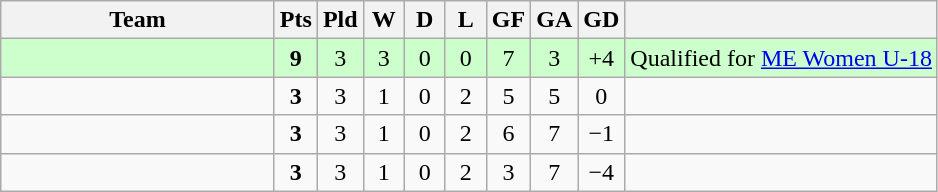<table class="wikitable" style="text-align:center;">
<tr>
<th width=175>Team</th>
<th width=20 abbr="Points">Pts</th>
<th width=20 abbr="Played">Pld</th>
<th width=20 abbr="Won">W</th>
<th width=20 abbr="Drawn">D</th>
<th width=20 abbr="Lost">L</th>
<th width=20 abbr="Goals for">GF</th>
<th width=20 abbr="Goals against">GA</th>
<th width=20 abbr="Goal difference">GD</th>
<th></th>
</tr>
<tr bgcolor="#ccffcc">
<td style="text-align:left;"></td>
<td><strong>9</strong></td>
<td>3</td>
<td>3</td>
<td>0</td>
<td>0</td>
<td>7</td>
<td>3</td>
<td>+4</td>
<td>Qualified for <a href='#'>ME Women U-18</a></td>
</tr>
<tr>
<td style="text-align:left;"></td>
<td><strong>3</strong></td>
<td>3</td>
<td>1</td>
<td>0</td>
<td>2</td>
<td>5</td>
<td>5</td>
<td>0</td>
<td></td>
</tr>
<tr>
<td style="text-align:left;"></td>
<td><strong>3</strong></td>
<td>3</td>
<td>1</td>
<td>0</td>
<td>2</td>
<td>6</td>
<td>7</td>
<td>−1</td>
<td></td>
</tr>
<tr>
<td style="text-align:left;"></td>
<td><strong>3</strong></td>
<td>3</td>
<td>1</td>
<td>0</td>
<td>2</td>
<td>3</td>
<td>7</td>
<td>−4</td>
<td></td>
</tr>
</table>
